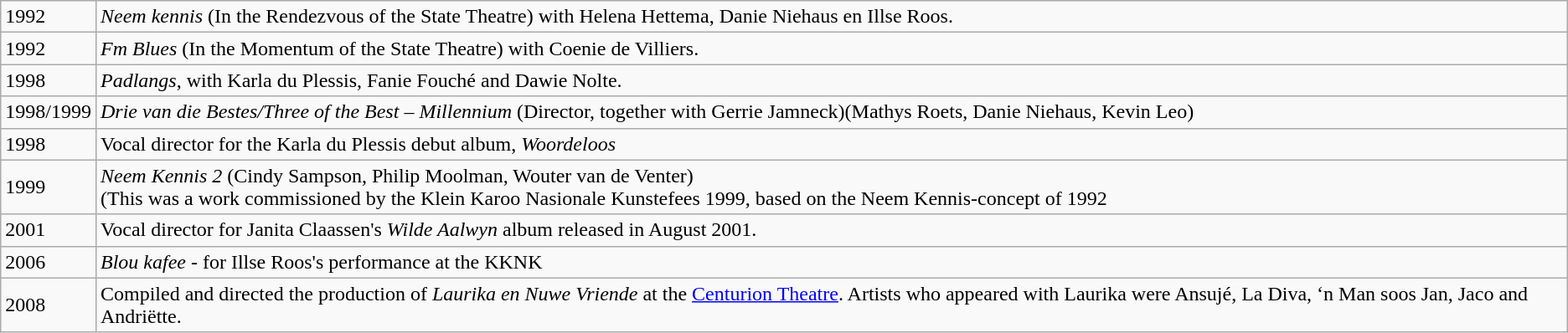<table class="wikitable">
<tr>
<td>1992</td>
<td><em>Neem kennis</em> (In the Rendezvous of the State Theatre) with Helena Hettema, Danie Niehaus en Illse Roos.</td>
</tr>
<tr>
<td>1992</td>
<td><em>Fm Blues</em> (In the Momentum of the State Theatre) with Coenie de Villiers.</td>
</tr>
<tr>
<td>1998</td>
<td><em>Padlangs</em>, with Karla du  Plessis, Fanie Fouché and Dawie Nolte.</td>
</tr>
<tr>
<td>1998/1999</td>
<td><em>Drie  van die Bestes/Three of the Best</em> <em>–  Millennium</em> (Director, together with Gerrie Jamneck)(Mathys Roets, Danie Niehaus, Kevin Leo)</td>
</tr>
<tr>
<td>1998</td>
<td>Vocal director for the Karla du Plessis debut album, <em>Woordeloos</em></td>
</tr>
<tr>
<td>1999</td>
<td><em>Neem Kennis 2</em> (Cindy  Sampson, Philip Moolman, Wouter van de Venter)<br>(This was a work commissioned by the Klein Karoo Nasionale Kunstefees 1999, based on the Neem Kennis-concept of 1992</td>
</tr>
<tr>
<td>2001</td>
<td>Vocal director for Janita Claassen's <em>Wilde Aalwyn</em> album released in August 2001.</td>
</tr>
<tr>
<td>2006</td>
<td><em>Blou kafee</em> - for Illse Roos's performance at the KKNK</td>
</tr>
<tr>
<td>2008</td>
<td>Compiled and directed the production of <em>Laurika en Nuwe Vriende</em> at the <a href='#'>Centurion Theatre</a>. Artists who appeared with Laurika were Ansujé, La Diva, ‘n Man soos Jan, Jaco and Andriëtte.</td>
</tr>
</table>
